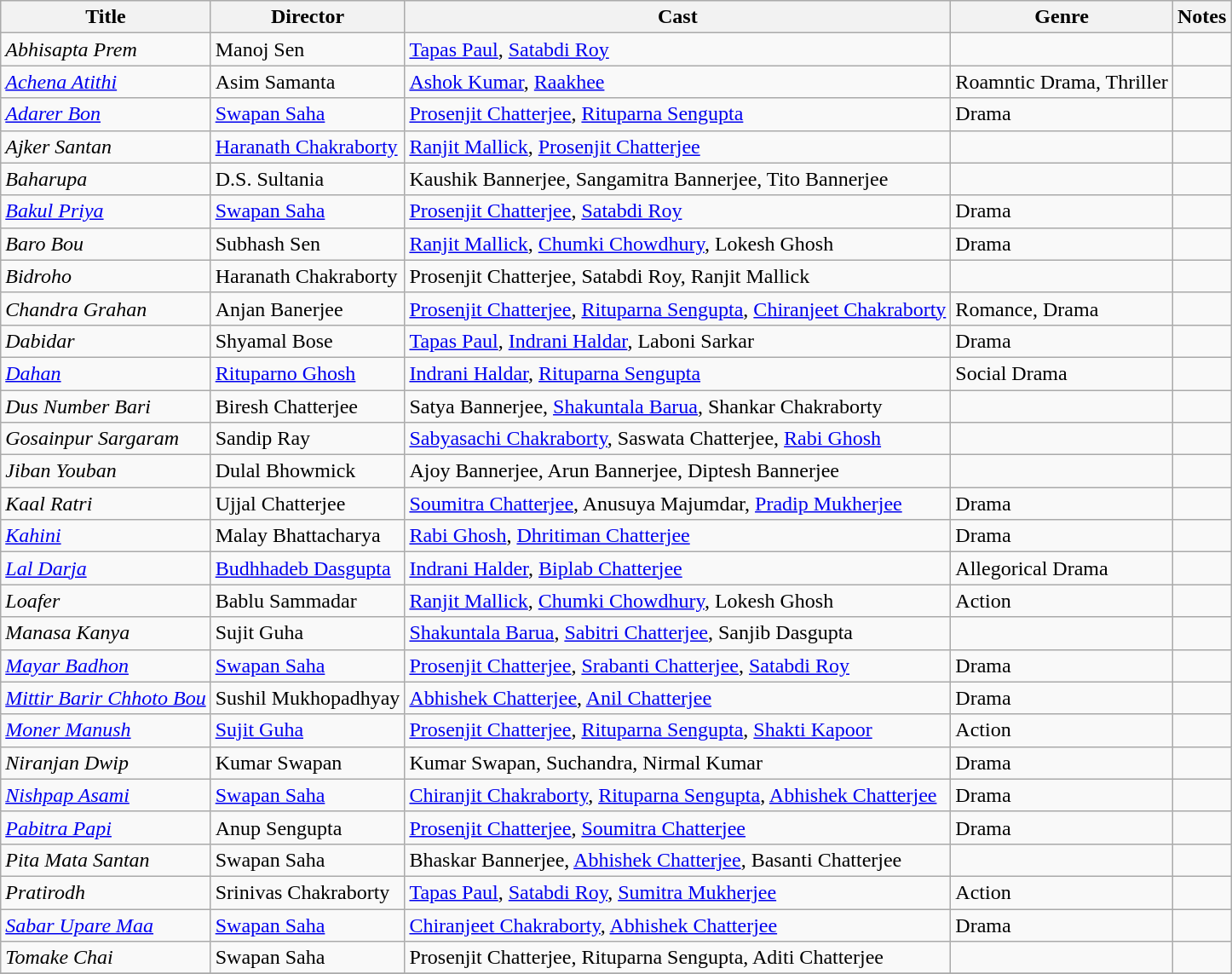<table class="wikitable sortable" border="0">
<tr>
<th>Title</th>
<th>Director</th>
<th>Cast</th>
<th>Genre</th>
<th>Notes</th>
</tr>
<tr>
<td><em>Abhisapta Prem</em></td>
<td>Manoj Sen</td>
<td><a href='#'>Tapas Paul</a>, <a href='#'>Satabdi Roy</a></td>
<td></td>
<td></td>
</tr>
<tr>
<td><em><a href='#'>Achena Atithi</a></em></td>
<td>Asim Samanta</td>
<td><a href='#'>Ashok Kumar</a>, <a href='#'>Raakhee</a></td>
<td>Roamntic Drama, Thriller</td>
<td></td>
</tr>
<tr>
<td><em><a href='#'>Adarer Bon</a></em></td>
<td><a href='#'>Swapan Saha</a></td>
<td><a href='#'>Prosenjit Chatterjee</a>, <a href='#'>Rituparna Sengupta</a></td>
<td>Drama</td>
<td></td>
</tr>
<tr>
<td><em>Ajker Santan</em></td>
<td><a href='#'>Haranath Chakraborty</a></td>
<td><a href='#'>Ranjit Mallick</a>, <a href='#'>Prosenjit Chatterjee</a></td>
<td></td>
<td></td>
</tr>
<tr>
<td><em>Baharupa</em></td>
<td>D.S. Sultania</td>
<td>Kaushik Bannerjee, Sangamitra Bannerjee, Tito Bannerjee</td>
<td></td>
<td></td>
</tr>
<tr>
<td><em><a href='#'>Bakul Priya</a></em></td>
<td><a href='#'>Swapan Saha</a></td>
<td><a href='#'>Prosenjit Chatterjee</a>, <a href='#'>Satabdi Roy</a></td>
<td>Drama</td>
<td></td>
</tr>
<tr>
<td><em>Baro Bou</em></td>
<td>Subhash Sen</td>
<td><a href='#'>Ranjit Mallick</a>, <a href='#'>Chumki Chowdhury</a>, Lokesh Ghosh</td>
<td>Drama</td>
<td></td>
</tr>
<tr>
<td><em>Bidroho</em></td>
<td>Haranath Chakraborty</td>
<td>Prosenjit Chatterjee, Satabdi Roy, Ranjit Mallick</td>
<td></td>
<td></td>
</tr>
<tr>
<td><em>Chandra Grahan</em></td>
<td>Anjan Banerjee</td>
<td><a href='#'>Prosenjit Chatterjee</a>, <a href='#'>Rituparna Sengupta</a>, <a href='#'>Chiranjeet Chakraborty</a></td>
<td>Romance, Drama</td>
<td></td>
</tr>
<tr>
<td><em>Dabidar</em></td>
<td>Shyamal Bose</td>
<td><a href='#'>Tapas Paul</a>, <a href='#'>Indrani Haldar</a>, Laboni Sarkar</td>
<td>Drama</td>
<td></td>
</tr>
<tr>
<td><em><a href='#'>Dahan</a></em></td>
<td><a href='#'>Rituparno Ghosh</a></td>
<td><a href='#'>Indrani Haldar</a>, <a href='#'>Rituparna Sengupta</a></td>
<td>Social Drama</td>
<td></td>
</tr>
<tr>
<td><em>Dus Number Bari</em></td>
<td>Biresh Chatterjee</td>
<td>Satya Bannerjee, <a href='#'>Shakuntala Barua</a>, Shankar Chakraborty</td>
<td></td>
<td></td>
</tr>
<tr>
<td><em>Gosainpur Sargaram</em></td>
<td>Sandip Ray</td>
<td><a href='#'>Sabyasachi Chakraborty</a>, Saswata Chatterjee, <a href='#'>Rabi Ghosh</a></td>
<td></td>
<td></td>
</tr>
<tr>
<td><em>Jiban Youban</em></td>
<td>Dulal Bhowmick</td>
<td>Ajoy Bannerjee, Arun Bannerjee, Diptesh Bannerjee</td>
<td></td>
<td></td>
</tr>
<tr>
<td><em>Kaal Ratri</em></td>
<td>Ujjal Chatterjee</td>
<td><a href='#'>Soumitra Chatterjee</a>, Anusuya Majumdar, <a href='#'>Pradip Mukherjee</a></td>
<td>Drama</td>
<td></td>
</tr>
<tr>
<td><em><a href='#'>Kahini</a></em></td>
<td>Malay Bhattacharya</td>
<td><a href='#'>Rabi Ghosh</a>, <a href='#'>Dhritiman Chatterjee</a></td>
<td>Drama</td>
<td></td>
</tr>
<tr>
<td><em><a href='#'>Lal Darja</a></em></td>
<td><a href='#'>Budhhadeb Dasgupta</a></td>
<td><a href='#'>Indrani Halder</a>, <a href='#'>Biplab Chatterjee</a></td>
<td>Allegorical Drama</td>
<td></td>
</tr>
<tr>
<td><em>Loafer</em></td>
<td>Bablu Sammadar</td>
<td><a href='#'>Ranjit Mallick</a>, <a href='#'>Chumki Chowdhury</a>, Lokesh Ghosh</td>
<td>Action</td>
<td></td>
</tr>
<tr>
<td><em>Manasa Kanya</em></td>
<td>Sujit Guha</td>
<td><a href='#'>Shakuntala Barua</a>, <a href='#'>Sabitri Chatterjee</a>, Sanjib Dasgupta</td>
<td></td>
<td></td>
</tr>
<tr>
<td><em><a href='#'>Mayar Badhon</a></em></td>
<td><a href='#'>Swapan Saha</a></td>
<td><a href='#'>Prosenjit Chatterjee</a>, <a href='#'>Srabanti Chatterjee</a>, <a href='#'>Satabdi Roy</a></td>
<td>Drama</td>
<td></td>
</tr>
<tr>
<td><em><a href='#'>Mittir Barir Chhoto Bou</a></em></td>
<td>Sushil Mukhopadhyay</td>
<td><a href='#'>Abhishek Chatterjee</a>, <a href='#'>Anil Chatterjee</a></td>
<td>Drama</td>
<td></td>
</tr>
<tr>
<td><em><a href='#'>Moner Manush</a></em></td>
<td><a href='#'>Sujit Guha</a></td>
<td><a href='#'>Prosenjit Chatterjee</a>, <a href='#'>Rituparna Sengupta</a>, <a href='#'>Shakti Kapoor</a></td>
<td>Action</td>
<td></td>
</tr>
<tr>
<td><em>Niranjan Dwip</em></td>
<td>Kumar Swapan</td>
<td>Kumar Swapan, Suchandra, Nirmal Kumar</td>
<td>Drama</td>
<td></td>
</tr>
<tr>
<td><em><a href='#'>Nishpap Asami</a></em></td>
<td><a href='#'>Swapan Saha</a></td>
<td><a href='#'>Chiranjit Chakraborty</a>, <a href='#'>Rituparna Sengupta</a>, <a href='#'>Abhishek Chatterjee</a></td>
<td>Drama</td>
<td></td>
</tr>
<tr>
<td><em><a href='#'>Pabitra Papi</a></em></td>
<td>Anup Sengupta</td>
<td><a href='#'>Prosenjit Chatterjee</a>, <a href='#'>Soumitra Chatterjee</a></td>
<td>Drama</td>
<td></td>
</tr>
<tr>
<td><em>Pita Mata Santan</em></td>
<td>Swapan Saha</td>
<td>Bhaskar Bannerjee, <a href='#'>Abhishek Chatterjee</a>, Basanti Chatterjee</td>
<td></td>
<td></td>
</tr>
<tr>
<td><em>Pratirodh</em></td>
<td>Srinivas Chakraborty</td>
<td><a href='#'>Tapas Paul</a>, <a href='#'>Satabdi Roy</a>, <a href='#'>Sumitra Mukherjee</a></td>
<td>Action</td>
<td></td>
</tr>
<tr>
<td><em><a href='#'>Sabar Upare Maa</a></em></td>
<td><a href='#'>Swapan Saha</a></td>
<td><a href='#'>Chiranjeet Chakraborty</a>, <a href='#'>Abhishek Chatterjee</a></td>
<td>Drama</td>
<td></td>
</tr>
<tr>
<td><em>Tomake Chai</em></td>
<td>Swapan Saha</td>
<td>Prosenjit Chatterjee, Rituparna Sengupta, Aditi Chatterjee</td>
<td></td>
<td></td>
</tr>
<tr>
</tr>
</table>
